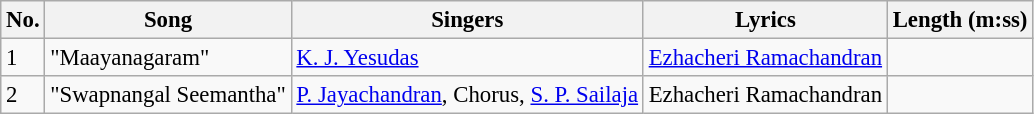<table class="wikitable" style="font-size:95%;">
<tr>
<th>No.</th>
<th>Song</th>
<th>Singers</th>
<th>Lyrics</th>
<th>Length (m:ss)</th>
</tr>
<tr>
<td>1</td>
<td>"Maayanagaram"</td>
<td><a href='#'>K. J. Yesudas</a></td>
<td><a href='#'>Ezhacheri Ramachandran</a></td>
<td></td>
</tr>
<tr>
<td>2</td>
<td>"Swapnangal Seemantha"</td>
<td><a href='#'>P. Jayachandran</a>, Chorus, <a href='#'>S. P. Sailaja</a></td>
<td>Ezhacheri Ramachandran</td>
<td></td>
</tr>
</table>
